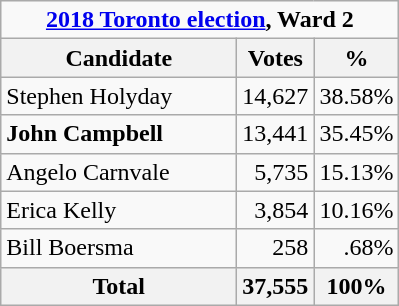<table class="wikitable">
<tr>
<td Colspan="3" align="center"><strong><a href='#'>2018 Toronto election</a>, Ward 2</strong></td>
</tr>
<tr>
<th bgcolor="#DDDDFF" width="150px">Candidate</th>
<th bgcolor="#DDDDFF">Votes</th>
<th bgcolor="#DDDDFF">%</th>
</tr>
<tr>
<td>Stephen Holyday</td>
<td align=right>14,627</td>
<td align=right>38.58%</td>
</tr>
<tr>
<td><strong>John Campbell</strong></td>
<td align=right>13,441</td>
<td align=right>35.45%</td>
</tr>
<tr>
<td>Angelo Carnvale</td>
<td align=right>5,735</td>
<td align=right>15.13%</td>
</tr>
<tr>
<td>Erica Kelly</td>
<td align=right>3,854</td>
<td align=right>10.16%</td>
</tr>
<tr>
<td>Bill Boersma</td>
<td align=right>258</td>
<td align=right>.68%</td>
</tr>
<tr>
<th>Total</th>
<th align=right>37,555</th>
<th align=right>100%</th>
</tr>
</table>
